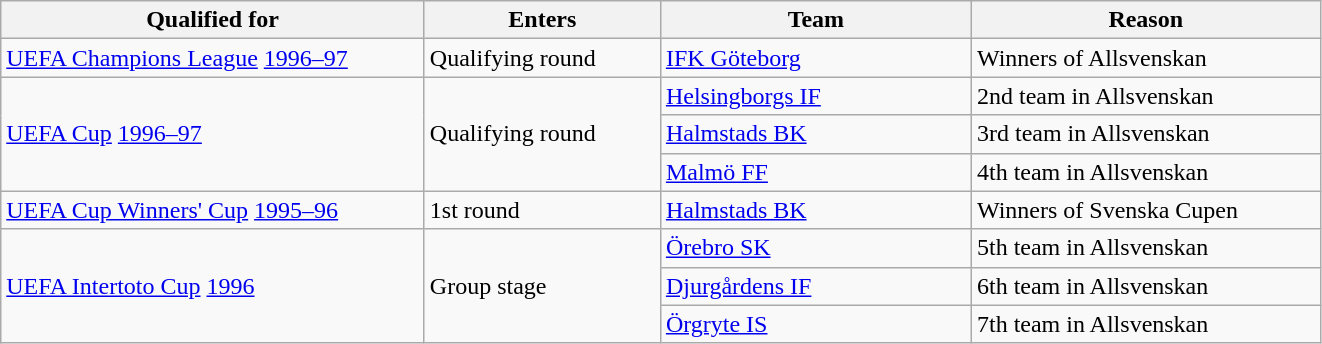<table class="wikitable" style="text-align: left">
<tr>
<th style="width: 275px;">Qualified for</th>
<th style="width: 150px;">Enters</th>
<th style="width: 200px;">Team</th>
<th style="width: 225px;">Reason</th>
</tr>
<tr>
<td><a href='#'>UEFA Champions League</a> <a href='#'>1996–97</a></td>
<td>Qualifying round</td>
<td><a href='#'>IFK Göteborg</a></td>
<td>Winners of Allsvenskan</td>
</tr>
<tr>
<td rowspan="3"><a href='#'>UEFA Cup</a> <a href='#'>1996–97</a></td>
<td rowspan="3">Qualifying round</td>
<td><a href='#'>Helsingborgs IF</a></td>
<td>2nd team in Allsvenskan</td>
</tr>
<tr>
<td><a href='#'>Halmstads BK</a></td>
<td>3rd team in Allsvenskan</td>
</tr>
<tr>
<td><a href='#'>Malmö FF</a></td>
<td>4th team in Allsvenskan</td>
</tr>
<tr>
<td><a href='#'>UEFA Cup Winners' Cup</a> <a href='#'>1995–96</a></td>
<td>1st round</td>
<td><a href='#'>Halmstads BK</a></td>
<td>Winners of Svenska Cupen</td>
</tr>
<tr>
<td rowspan="3"><a href='#'>UEFA Intertoto Cup</a> <a href='#'>1996</a></td>
<td rowspan="3">Group stage</td>
<td><a href='#'>Örebro SK</a></td>
<td>5th team in Allsvenskan</td>
</tr>
<tr>
<td><a href='#'>Djurgårdens IF</a></td>
<td>6th team in Allsvenskan</td>
</tr>
<tr>
<td><a href='#'>Örgryte IS</a></td>
<td>7th team in Allsvenskan</td>
</tr>
</table>
